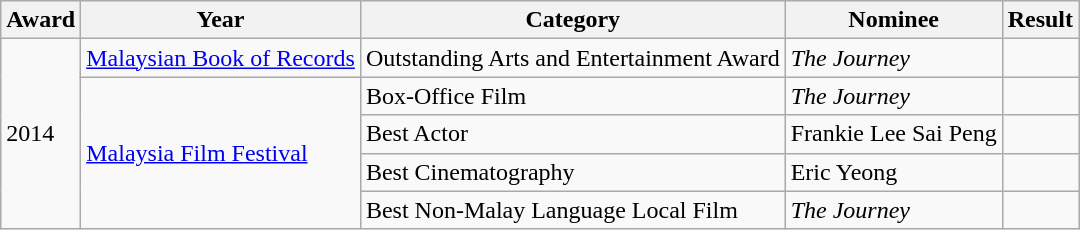<table class=wikitable>
<tr>
<th>Award</th>
<th>Year</th>
<th>Category</th>
<th>Nominee</th>
<th>Result</th>
</tr>
<tr>
<td rowspan=5>2014</td>
<td><a href='#'>Malaysian Book of Records</a></td>
<td>Outstanding Arts and Entertainment Award</td>
<td><em>The Journey</em></td>
<td></td>
</tr>
<tr>
<td rowspan=4><a href='#'>Malaysia Film Festival</a></td>
<td>Box-Office Film</td>
<td><em>The Journey</em></td>
<td></td>
</tr>
<tr>
<td>Best Actor</td>
<td>Frankie Lee Sai Peng</td>
<td></td>
</tr>
<tr>
<td>Best Cinematography</td>
<td>Eric Yeong</td>
<td></td>
</tr>
<tr>
<td>Best Non-Malay Language Local Film</td>
<td><em>The Journey</em></td>
<td></td>
</tr>
</table>
